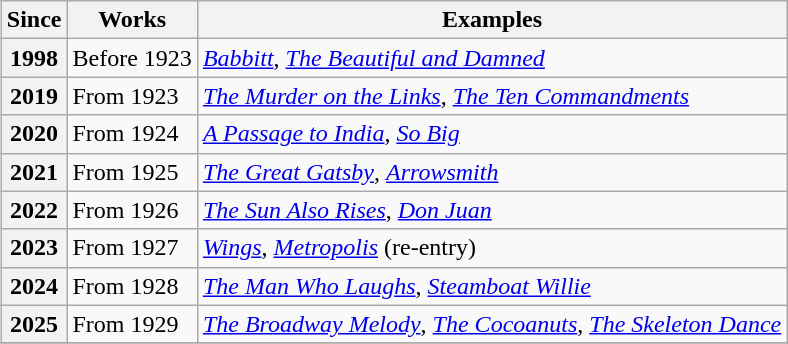<table class="wikitable" border="1" style="margin-left:9px;">
<tr>
<th scope="col">Since</th>
<th scope="col">Works</th>
<th scope="col">Examples</th>
</tr>
<tr>
<th scope="row">1998</th>
<td>Before 1923</td>
<td><em><a href='#'>Babbitt</a></em>, <em><a href='#'>The Beautiful and Damned</a></em></td>
</tr>
<tr>
<th scope="row">2019</th>
<td>From 1923</td>
<td><em><a href='#'>The Murder on the Links</a></em>, <em><a href='#'>The Ten Commandments</a></em></td>
</tr>
<tr>
<th scope="row">2020</th>
<td>From 1924</td>
<td><em><a href='#'>A Passage to India</a></em>, <em><a href='#'>So Big</a></em></td>
</tr>
<tr>
<th scope="row">2021</th>
<td>From 1925</td>
<td><em><a href='#'>The Great Gatsby</a></em>, <em><a href='#'>Arrowsmith</a></em></td>
</tr>
<tr>
<th scope="row">2022</th>
<td>From 1926</td>
<td><em><a href='#'>The Sun Also Rises</a></em>, <em><a href='#'>Don Juan</a></em></td>
</tr>
<tr>
<th scope="row">2023</th>
<td>From 1927</td>
<td><em><a href='#'>Wings</a></em>, <em><a href='#'>Metropolis</a></em> (re-entry)</td>
</tr>
<tr>
<th scope="row">2024</th>
<td>From 1928</td>
<td><em><a href='#'>The Man Who Laughs</a></em>, <em><a href='#'>Steamboat Willie</a></em></td>
</tr>
<tr>
<th scope="row">2025</th>
<td>From 1929</td>
<td><em><a href='#'>The Broadway Melody</a></em>, <em><a href='#'>The Cocoanuts</a></em>, <em><a href='#'>The Skeleton Dance</a></em></td>
</tr>
<tr>
</tr>
</table>
